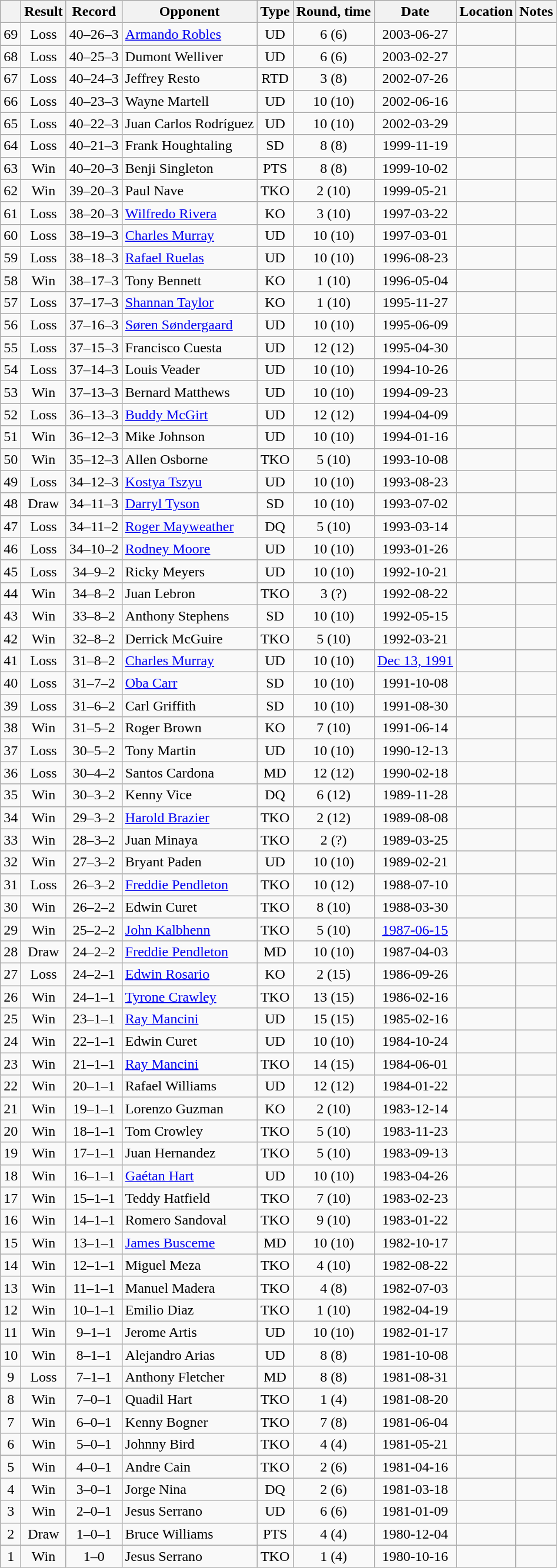<table class=wikitable style=text-align:center>
<tr>
<th></th>
<th>Result</th>
<th>Record</th>
<th>Opponent</th>
<th>Type</th>
<th>Round, time</th>
<th>Date</th>
<th>Location</th>
<th>Notes</th>
</tr>
<tr>
<td>69</td>
<td>Loss</td>
<td>40–26–3</td>
<td align=left><a href='#'>Armando Robles</a></td>
<td>UD</td>
<td>6 (6)</td>
<td>2003-06-27</td>
<td align=left></td>
<td align=left></td>
</tr>
<tr>
<td>68</td>
<td>Loss</td>
<td>40–25–3</td>
<td align=left>Dumont Welliver</td>
<td>UD</td>
<td>6 (6)</td>
<td>2003-02-27</td>
<td align=left></td>
<td align=left></td>
</tr>
<tr>
<td>67</td>
<td>Loss</td>
<td>40–24–3</td>
<td align=left>Jeffrey Resto</td>
<td>RTD</td>
<td>3 (8)</td>
<td>2002-07-26</td>
<td align=left></td>
<td align=left></td>
</tr>
<tr>
<td>66</td>
<td>Loss</td>
<td>40–23–3</td>
<td align=left>Wayne Martell</td>
<td>UD</td>
<td>10 (10)</td>
<td>2002-06-16</td>
<td align=left></td>
<td align=left></td>
</tr>
<tr>
<td>65</td>
<td>Loss</td>
<td>40–22–3</td>
<td align=left>Juan Carlos Rodríguez</td>
<td>UD</td>
<td>10 (10)</td>
<td>2002-03-29</td>
<td align=left></td>
<td align=left></td>
</tr>
<tr>
<td>64</td>
<td>Loss</td>
<td>40–21–3</td>
<td align=left>Frank Houghtaling</td>
<td>SD</td>
<td>8 (8)</td>
<td>1999-11-19</td>
<td align=left></td>
<td align=left></td>
</tr>
<tr>
<td>63</td>
<td>Win</td>
<td>40–20–3</td>
<td align=left>Benji Singleton</td>
<td>PTS</td>
<td>8 (8)</td>
<td>1999-10-02</td>
<td align=left></td>
<td align=left></td>
</tr>
<tr>
<td>62</td>
<td>Win</td>
<td>39–20–3</td>
<td align=left>Paul Nave</td>
<td>TKO</td>
<td>2 (10)</td>
<td>1999-05-21</td>
<td align=left></td>
<td align=left></td>
</tr>
<tr>
<td>61</td>
<td>Loss</td>
<td>38–20–3</td>
<td align=left><a href='#'>Wilfredo Rivera</a></td>
<td>KO</td>
<td>3 (10)</td>
<td>1997-03-22</td>
<td align=left></td>
<td align=left></td>
</tr>
<tr>
<td>60</td>
<td>Loss</td>
<td>38–19–3</td>
<td align=left><a href='#'>Charles Murray</a></td>
<td>UD</td>
<td>10 (10)</td>
<td>1997-03-01</td>
<td align=left></td>
<td align=left></td>
</tr>
<tr>
<td>59</td>
<td>Loss</td>
<td>38–18–3</td>
<td align=left><a href='#'>Rafael Ruelas</a></td>
<td>UD</td>
<td>10 (10)</td>
<td>1996-08-23</td>
<td align=left></td>
<td align=left></td>
</tr>
<tr>
<td>58</td>
<td>Win</td>
<td>38–17–3</td>
<td align=left>Tony Bennett</td>
<td>KO</td>
<td>1 (10)</td>
<td>1996-05-04</td>
<td align=left></td>
<td align=left></td>
</tr>
<tr>
<td>57</td>
<td>Loss</td>
<td>37–17–3</td>
<td align=left><a href='#'>Shannan Taylor</a></td>
<td>KO</td>
<td>1 (10)</td>
<td>1995-11-27</td>
<td align=left></td>
<td align=left></td>
</tr>
<tr>
<td>56</td>
<td>Loss</td>
<td>37–16–3</td>
<td align=left><a href='#'>Søren Søndergaard</a></td>
<td>UD</td>
<td>10 (10)</td>
<td>1995-06-09</td>
<td align=left></td>
<td align=left></td>
</tr>
<tr>
<td>55</td>
<td>Loss</td>
<td>37–15–3</td>
<td align=left>Francisco Cuesta</td>
<td>UD</td>
<td>12 (12)</td>
<td>1995-04-30</td>
<td align=left></td>
<td align=left></td>
</tr>
<tr>
<td>54</td>
<td>Loss</td>
<td>37–14–3</td>
<td align=left>Louis Veader</td>
<td>UD</td>
<td>10 (10)</td>
<td>1994-10-26</td>
<td align=left></td>
<td align=left></td>
</tr>
<tr>
<td>53</td>
<td>Win</td>
<td>37–13–3</td>
<td align=left>Bernard Matthews</td>
<td>UD</td>
<td>10 (10)</td>
<td>1994-09-23</td>
<td align=left></td>
<td align=left></td>
</tr>
<tr>
<td>52</td>
<td>Loss</td>
<td>36–13–3</td>
<td align=left><a href='#'>Buddy McGirt</a></td>
<td>UD</td>
<td>12 (12)</td>
<td>1994-04-09</td>
<td align=left></td>
<td align=left></td>
</tr>
<tr>
<td>51</td>
<td>Win</td>
<td>36–12–3</td>
<td align=left>Mike Johnson</td>
<td>UD</td>
<td>10 (10)</td>
<td>1994-01-16</td>
<td align=left></td>
<td align=left></td>
</tr>
<tr>
<td>50</td>
<td>Win</td>
<td>35–12–3</td>
<td align=left>Allen Osborne</td>
<td>TKO</td>
<td>5 (10)</td>
<td>1993-10-08</td>
<td align=left></td>
<td align=left></td>
</tr>
<tr>
<td>49</td>
<td>Loss</td>
<td>34–12–3</td>
<td align=left><a href='#'>Kostya Tszyu</a></td>
<td>UD</td>
<td>10 (10)</td>
<td>1993-08-23</td>
<td align=left></td>
<td align=left></td>
</tr>
<tr>
<td>48</td>
<td>Draw</td>
<td>34–11–3</td>
<td align=left><a href='#'>Darryl Tyson</a></td>
<td>SD</td>
<td>10 (10)</td>
<td>1993-07-02</td>
<td align=left></td>
<td align=left></td>
</tr>
<tr>
<td>47</td>
<td>Loss</td>
<td>34–11–2</td>
<td align=left><a href='#'>Roger Mayweather</a></td>
<td>DQ</td>
<td>5 (10)</td>
<td>1993-03-14</td>
<td align=left></td>
<td align=left></td>
</tr>
<tr>
<td>46</td>
<td>Loss</td>
<td>34–10–2</td>
<td align=left><a href='#'>Rodney Moore</a></td>
<td>UD</td>
<td>10 (10)</td>
<td>1993-01-26</td>
<td align=left></td>
<td align=left></td>
</tr>
<tr>
<td>45</td>
<td>Loss</td>
<td>34–9–2</td>
<td align=left>Ricky Meyers</td>
<td>UD</td>
<td>10 (10)</td>
<td>1992-10-21</td>
<td align=left></td>
<td align=left></td>
</tr>
<tr>
<td>44</td>
<td>Win</td>
<td>34–8–2</td>
<td align=left>Juan Lebron</td>
<td>TKO</td>
<td>3 (?)</td>
<td>1992-08-22</td>
<td align=left></td>
<td align=left></td>
</tr>
<tr>
<td>43</td>
<td>Win</td>
<td>33–8–2</td>
<td align=left>Anthony Stephens</td>
<td>SD</td>
<td>10 (10)</td>
<td>1992-05-15</td>
<td align=left></td>
<td align=left></td>
</tr>
<tr>
<td>42</td>
<td>Win</td>
<td>32–8–2</td>
<td align=left>Derrick McGuire</td>
<td>TKO</td>
<td>5 (10)</td>
<td>1992-03-21</td>
<td align=left></td>
<td align=left></td>
</tr>
<tr>
<td>41</td>
<td>Loss</td>
<td>31–8–2</td>
<td align=left><a href='#'>Charles Murray</a></td>
<td>UD</td>
<td>10 (10)</td>
<td><a href='#'>Dec 13, 1991</a></td>
<td align=left></td>
<td align=left></td>
</tr>
<tr>
<td>40</td>
<td>Loss</td>
<td>31–7–2</td>
<td align=left><a href='#'>Oba Carr</a></td>
<td>SD</td>
<td>10 (10)</td>
<td>1991-10-08</td>
<td align=left></td>
<td align=left></td>
</tr>
<tr>
<td>39</td>
<td>Loss</td>
<td>31–6–2</td>
<td align=left>Carl Griffith</td>
<td>SD</td>
<td>10 (10)</td>
<td>1991-08-30</td>
<td align=left></td>
<td align=left></td>
</tr>
<tr>
<td>38</td>
<td>Win</td>
<td>31–5–2</td>
<td align=left>Roger Brown</td>
<td>KO</td>
<td>7 (10)</td>
<td>1991-06-14</td>
<td align=left></td>
<td align=left></td>
</tr>
<tr>
<td>37</td>
<td>Loss</td>
<td>30–5–2</td>
<td align=left>Tony Martin</td>
<td>UD</td>
<td>10 (10)</td>
<td>1990-12-13</td>
<td align=left></td>
<td align=left></td>
</tr>
<tr>
<td>36</td>
<td>Loss</td>
<td>30–4–2</td>
<td align=left>Santos Cardona</td>
<td>MD</td>
<td>12 (12)</td>
<td>1990-02-18</td>
<td align=left></td>
<td align=left></td>
</tr>
<tr>
<td>35</td>
<td>Win</td>
<td>30–3–2</td>
<td align=left>Kenny Vice</td>
<td>DQ</td>
<td>6 (12)</td>
<td>1989-11-28</td>
<td align=left></td>
<td align=left></td>
</tr>
<tr>
<td>34</td>
<td>Win</td>
<td>29–3–2</td>
<td align=left><a href='#'>Harold Brazier</a></td>
<td>TKO</td>
<td>2 (12)</td>
<td>1989-08-08</td>
<td align=left></td>
<td align=left></td>
</tr>
<tr>
<td>33</td>
<td>Win</td>
<td>28–3–2</td>
<td align=left>Juan Minaya</td>
<td>TKO</td>
<td>2 (?)</td>
<td>1989-03-25</td>
<td align=left></td>
<td align=left></td>
</tr>
<tr>
<td>32</td>
<td>Win</td>
<td>27–3–2</td>
<td align=left>Bryant Paden</td>
<td>UD</td>
<td>10 (10)</td>
<td>1989-02-21</td>
<td align=left></td>
<td align=left></td>
</tr>
<tr>
<td>31</td>
<td>Loss</td>
<td>26–3–2</td>
<td align=left><a href='#'>Freddie Pendleton</a></td>
<td>TKO</td>
<td>10 (12)</td>
<td>1988-07-10</td>
<td align=left></td>
<td align=left></td>
</tr>
<tr>
<td>30</td>
<td>Win</td>
<td>26–2–2</td>
<td align=left>Edwin Curet</td>
<td>TKO</td>
<td>8 (10)</td>
<td>1988-03-30</td>
<td align=left></td>
<td align=left></td>
</tr>
<tr>
<td>29</td>
<td>Win</td>
<td>25–2–2</td>
<td align=left><a href='#'>John Kalbhenn</a></td>
<td>TKO</td>
<td>5 (10)</td>
<td><a href='#'>1987-06-15</a></td>
<td align=left></td>
<td align=left></td>
</tr>
<tr>
<td>28</td>
<td>Draw</td>
<td>24–2–2</td>
<td align=left><a href='#'>Freddie Pendleton</a></td>
<td>MD</td>
<td>10 (10)</td>
<td>1987-04-03</td>
<td align=left></td>
<td align=left></td>
</tr>
<tr>
<td>27</td>
<td>Loss</td>
<td>24–2–1</td>
<td align=left><a href='#'>Edwin Rosario</a></td>
<td>KO</td>
<td>2 (15)</td>
<td>1986-09-26</td>
<td align=left></td>
<td align=left></td>
</tr>
<tr>
<td>26</td>
<td>Win</td>
<td>24–1–1</td>
<td align=left><a href='#'>Tyrone Crawley</a></td>
<td>TKO</td>
<td>13 (15)</td>
<td>1986-02-16</td>
<td align=left></td>
<td align=left></td>
</tr>
<tr>
<td>25</td>
<td>Win</td>
<td>23–1–1</td>
<td align=left><a href='#'>Ray Mancini</a></td>
<td>UD</td>
<td>15 (15)</td>
<td>1985-02-16</td>
<td align=left></td>
<td align=left></td>
</tr>
<tr>
<td>24</td>
<td>Win</td>
<td>22–1–1</td>
<td align=left>Edwin Curet</td>
<td>UD</td>
<td>10 (10)</td>
<td>1984-10-24</td>
<td align=left></td>
<td align=left></td>
</tr>
<tr>
<td>23</td>
<td>Win</td>
<td>21–1–1</td>
<td align=left><a href='#'>Ray Mancini</a></td>
<td>TKO</td>
<td>14 (15)</td>
<td>1984-06-01</td>
<td align=left></td>
<td align=left></td>
</tr>
<tr>
<td>22</td>
<td>Win</td>
<td>20–1–1</td>
<td align=left>Rafael Williams</td>
<td>UD</td>
<td>12 (12)</td>
<td>1984-01-22</td>
<td align=left></td>
<td align=left></td>
</tr>
<tr>
<td>21</td>
<td>Win</td>
<td>19–1–1</td>
<td align=left>Lorenzo Guzman</td>
<td>KO</td>
<td>2 (10)</td>
<td>1983-12-14</td>
<td align=left></td>
<td align=left></td>
</tr>
<tr>
<td>20</td>
<td>Win</td>
<td>18–1–1</td>
<td align=left>Tom Crowley</td>
<td>TKO</td>
<td>5 (10)</td>
<td>1983-11-23</td>
<td align=left></td>
<td align=left></td>
</tr>
<tr>
<td>19</td>
<td>Win</td>
<td>17–1–1</td>
<td align=left>Juan Hernandez</td>
<td>TKO</td>
<td>5 (10)</td>
<td>1983-09-13</td>
<td align=left></td>
<td align=left></td>
</tr>
<tr>
<td>18</td>
<td>Win</td>
<td>16–1–1</td>
<td align=left><a href='#'>Gaétan Hart</a></td>
<td>UD</td>
<td>10 (10)</td>
<td>1983-04-26</td>
<td align=left></td>
<td align=left></td>
</tr>
<tr>
<td>17</td>
<td>Win</td>
<td>15–1–1</td>
<td align=left>Teddy Hatfield</td>
<td>TKO</td>
<td>7 (10)</td>
<td>1983-02-23</td>
<td align=left></td>
<td align=left></td>
</tr>
<tr>
<td>16</td>
<td>Win</td>
<td>14–1–1</td>
<td align=left>Romero Sandoval</td>
<td>TKO</td>
<td>9 (10)</td>
<td>1983-01-22</td>
<td align=left></td>
<td align=left></td>
</tr>
<tr>
<td>15</td>
<td>Win</td>
<td>13–1–1</td>
<td align=left><a href='#'>James Busceme</a></td>
<td>MD</td>
<td>10 (10)</td>
<td>1982-10-17</td>
<td align=left></td>
<td align=left></td>
</tr>
<tr>
<td>14</td>
<td>Win</td>
<td>12–1–1</td>
<td align=left>Miguel Meza</td>
<td>TKO</td>
<td>4 (10)</td>
<td>1982-08-22</td>
<td align=left></td>
<td align=left></td>
</tr>
<tr>
<td>13</td>
<td>Win</td>
<td>11–1–1</td>
<td align=left>Manuel Madera</td>
<td>TKO</td>
<td>4 (8)</td>
<td>1982-07-03</td>
<td align=left></td>
<td align=left></td>
</tr>
<tr>
<td>12</td>
<td>Win</td>
<td>10–1–1</td>
<td align=left>Emilio Diaz</td>
<td>TKO</td>
<td>1 (10)</td>
<td>1982-04-19</td>
<td align=left></td>
<td align=left></td>
</tr>
<tr>
<td>11</td>
<td>Win</td>
<td>9–1–1</td>
<td align=left>Jerome Artis</td>
<td>UD</td>
<td>10 (10)</td>
<td>1982-01-17</td>
<td align=left></td>
<td align=left></td>
</tr>
<tr>
<td>10</td>
<td>Win</td>
<td>8–1–1</td>
<td align=left>Alejandro Arias</td>
<td>UD</td>
<td>8 (8)</td>
<td>1981-10-08</td>
<td align=left></td>
<td align=left></td>
</tr>
<tr>
<td>9</td>
<td>Loss</td>
<td>7–1–1</td>
<td align=left>Anthony Fletcher</td>
<td>MD</td>
<td>8 (8)</td>
<td>1981-08-31</td>
<td align=left></td>
<td align=left></td>
</tr>
<tr>
<td>8</td>
<td>Win</td>
<td>7–0–1</td>
<td align=left>Quadil Hart</td>
<td>TKO</td>
<td>1 (4)</td>
<td>1981-08-20</td>
<td align=left></td>
<td align=left></td>
</tr>
<tr>
<td>7</td>
<td>Win</td>
<td>6–0–1</td>
<td align=left>Kenny Bogner</td>
<td>TKO</td>
<td>7 (8)</td>
<td>1981-06-04</td>
<td align=left></td>
<td align=left></td>
</tr>
<tr>
<td>6</td>
<td>Win</td>
<td>5–0–1</td>
<td align=left>Johnny Bird</td>
<td>TKO</td>
<td>4 (4)</td>
<td>1981-05-21</td>
<td align=left></td>
<td align=left></td>
</tr>
<tr>
<td>5</td>
<td>Win</td>
<td>4–0–1</td>
<td align=left>Andre Cain</td>
<td>TKO</td>
<td>2 (6)</td>
<td>1981-04-16</td>
<td align=left></td>
<td align=left></td>
</tr>
<tr>
<td>4</td>
<td>Win</td>
<td>3–0–1</td>
<td align=left>Jorge Nina</td>
<td>DQ</td>
<td>2 (6)</td>
<td>1981-03-18</td>
<td align=left></td>
<td align=left></td>
</tr>
<tr>
<td>3</td>
<td>Win</td>
<td>2–0–1</td>
<td align=left>Jesus Serrano</td>
<td>UD</td>
<td>6 (6)</td>
<td>1981-01-09</td>
<td align=left></td>
<td align=left></td>
</tr>
<tr>
<td>2</td>
<td>Draw</td>
<td>1–0–1</td>
<td align=left>Bruce Williams</td>
<td>PTS</td>
<td>4 (4)</td>
<td>1980-12-04</td>
<td align=left></td>
<td align=left></td>
</tr>
<tr>
<td>1</td>
<td>Win</td>
<td>1–0</td>
<td align=left>Jesus Serrano</td>
<td>TKO</td>
<td>1 (4)</td>
<td>1980-10-16</td>
<td align=left></td>
<td align=left></td>
</tr>
</table>
